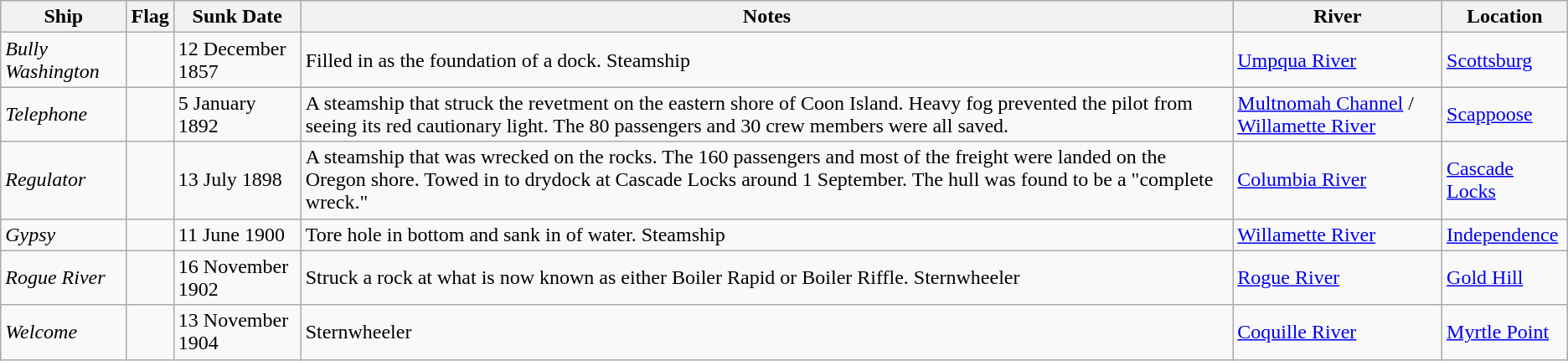<table class="sortable wikitable">
<tr>
<th>Ship</th>
<th>Flag</th>
<th>Sunk Date</th>
<th>Notes</th>
<th>River</th>
<th>Location</th>
</tr>
<tr>
<td><em>Bully Washington</em></td>
<td></td>
<td>12 December 1857</td>
<td>Filled in as the foundation of a dock. Steamship</td>
<td><a href='#'>Umpqua River</a></td>
<td><a href='#'>Scottsburg</a></td>
</tr>
<tr>
<td><em>Telephone</em></td>
<td></td>
<td>5 January 1892</td>
<td>A steamship that struck the revetment on the eastern shore of Coon Island.  Heavy fog prevented the pilot from seeing its red cautionary light.  The 80 passengers and 30 crew members were all saved.</td>
<td><a href='#'>Multnomah Channel</a> / <a href='#'>Willamette River</a></td>
<td><a href='#'>Scappoose</a></td>
</tr>
<tr>
<td><em>Regulator</em></td>
<td></td>
<td>13 July 1898</td>
<td>A steamship that was wrecked on the rocks.  The 160 passengers and most of the freight were landed on the Oregon shore.  Towed in to drydock at Cascade Locks around 1 September.  The hull was found to be a "complete wreck."</td>
<td><a href='#'>Columbia River</a></td>
<td><a href='#'>Cascade Locks</a></td>
</tr>
<tr>
<td><em>Gypsy</em></td>
<td></td>
<td>11 June 1900</td>
<td>Tore hole in bottom and sank in  of water. Steamship</td>
<td><a href='#'>Willamette River</a></td>
<td><a href='#'>Independence</a></td>
</tr>
<tr>
<td><em>Rogue River</em></td>
<td></td>
<td>16 November 1902</td>
<td>Struck a rock at what is now known as either Boiler Rapid or Boiler Riffle. Sternwheeler</td>
<td><a href='#'>Rogue River</a></td>
<td><a href='#'>Gold Hill</a></td>
</tr>
<tr>
<td><em>Welcome</em></td>
<td></td>
<td>13 November 1904</td>
<td>Sternwheeler</td>
<td><a href='#'>Coquille River</a></td>
<td><a href='#'>Myrtle Point</a></td>
</tr>
</table>
